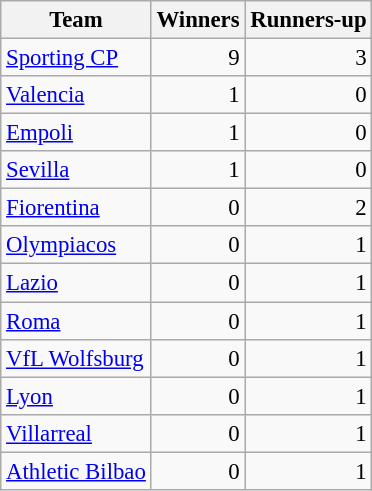<table class="wikitable" style="font-size:95%;">
<tr>
<th>Team</th>
<th>Winners</th>
<th>Runners-up</th>
</tr>
<tr>
<td> <a href='#'>Sporting CP</a></td>
<td align="right">9</td>
<td align="right">3</td>
</tr>
<tr>
<td> <a href='#'>Valencia</a></td>
<td align="right">1</td>
<td align="right">0</td>
</tr>
<tr>
<td> <a href='#'>Empoli</a></td>
<td align="right">1</td>
<td align="right">0</td>
</tr>
<tr>
<td> <a href='#'>Sevilla</a></td>
<td align="right">1</td>
<td align="right">0</td>
</tr>
<tr>
<td> <a href='#'>Fiorentina</a></td>
<td align="right">0</td>
<td align="right">2</td>
</tr>
<tr>
<td> <a href='#'>Olympiacos</a></td>
<td align="right">0</td>
<td align="right">1</td>
</tr>
<tr>
<td> <a href='#'>Lazio</a></td>
<td align="right">0</td>
<td align="right">1</td>
</tr>
<tr>
<td> <a href='#'>Roma</a></td>
<td align="right">0</td>
<td align="right">1</td>
</tr>
<tr>
<td> <a href='#'>VfL Wolfsburg</a></td>
<td align="right">0</td>
<td align="right">1</td>
</tr>
<tr>
<td> <a href='#'>Lyon</a></td>
<td align="right">0</td>
<td align="right">1</td>
</tr>
<tr>
<td> <a href='#'>Villarreal</a></td>
<td align="right">0</td>
<td align="right">1</td>
</tr>
<tr>
<td> <a href='#'>Athletic Bilbao</a></td>
<td align="right">0</td>
<td align="right">1</td>
</tr>
</table>
